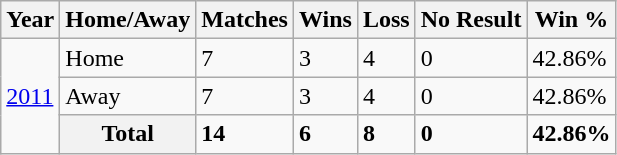<table class="wikitable">
<tr>
<th>Year</th>
<th>Home/Away</th>
<th>Matches</th>
<th>Wins</th>
<th>Loss</th>
<th>No Result</th>
<th>Win %</th>
</tr>
<tr>
<td rowspan="3"><a href='#'>2011</a></td>
<td>Home</td>
<td>7</td>
<td>3</td>
<td>4</td>
<td>0</td>
<td>42.86%</td>
</tr>
<tr>
<td>Away</td>
<td>7</td>
<td>3</td>
<td>4</td>
<td>0</td>
<td>42.86%</td>
</tr>
<tr>
<th>Total</th>
<td><strong>14</strong></td>
<td><strong>6</strong></td>
<td><strong>8</strong></td>
<td><strong>0</strong></td>
<td><strong>42.86%</strong></td>
</tr>
</table>
